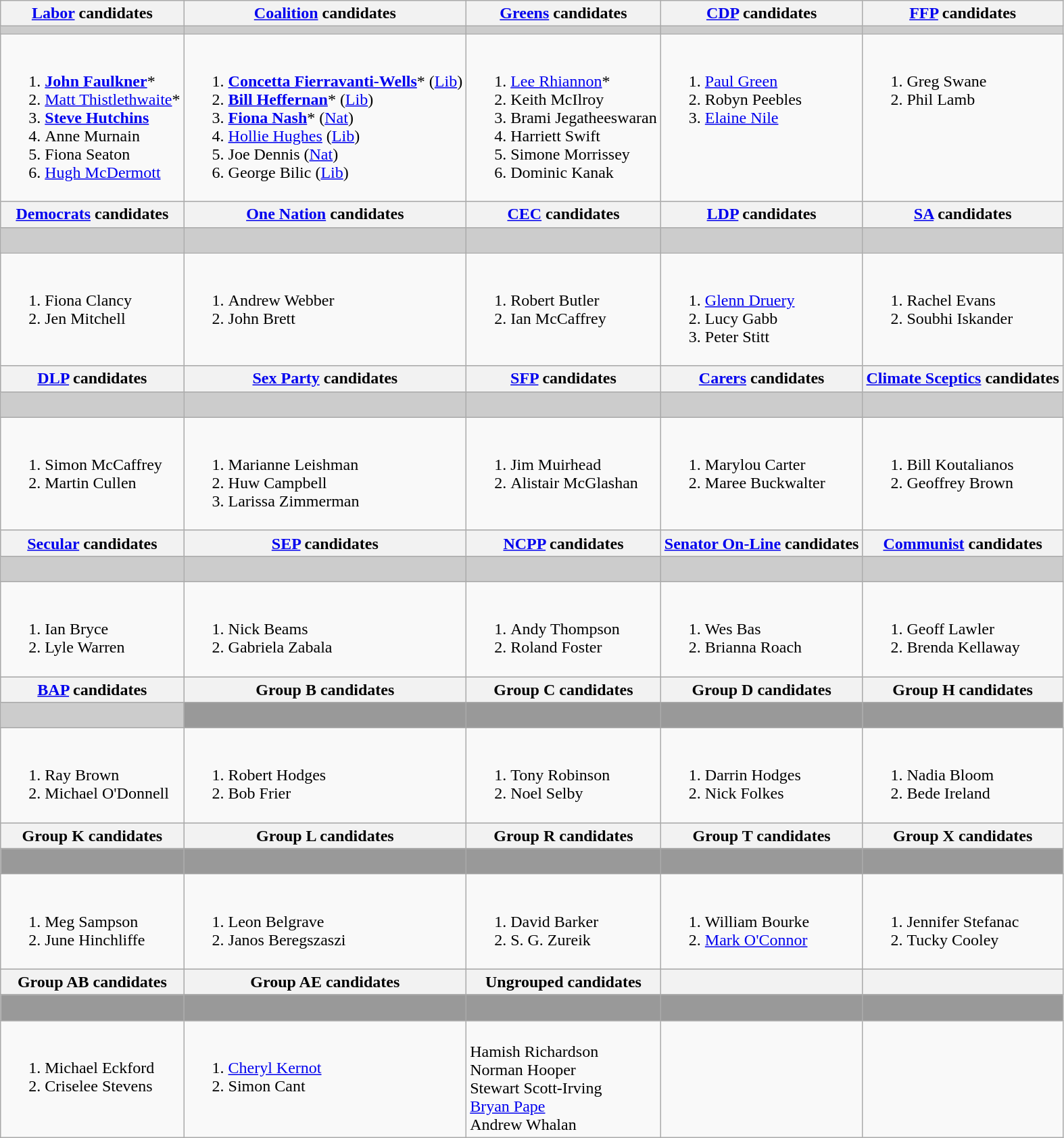<table class="wikitable">
<tr>
<th><a href='#'>Labor</a> candidates</th>
<th><a href='#'>Coalition</a> candidates</th>
<th><a href='#'>Greens</a> candidates</th>
<th><a href='#'>CDP</a> candidates</th>
<th><a href='#'>FFP</a> candidates</th>
</tr>
<tr style="background:#ccc;">
<td></td>
<td></td>
<td></td>
<td></td>
<td></td>
</tr>
<tr>
<td><br><ol><li><strong><a href='#'>John Faulkner</a></strong>*</li><li><a href='#'>Matt Thistlethwaite</a>*</li><li><strong><a href='#'>Steve Hutchins</a></strong></li><li>Anne Murnain</li><li>Fiona Seaton</li><li><a href='#'>Hugh McDermott</a></li></ol></td>
<td><br><ol><li><strong><a href='#'>Concetta Fierravanti-Wells</a></strong>* (<a href='#'>Lib</a>)</li><li><strong><a href='#'>Bill Heffernan</a></strong>* (<a href='#'>Lib</a>)</li><li><strong><a href='#'>Fiona Nash</a></strong>* (<a href='#'>Nat</a>)</li><li><a href='#'>Hollie Hughes</a> (<a href='#'>Lib</a>)</li><li>Joe Dennis (<a href='#'>Nat</a>)</li><li>George Bilic (<a href='#'>Lib</a>)</li></ol></td>
<td><br><ol><li><a href='#'>Lee Rhiannon</a>*</li><li>Keith McIlroy</li><li>Brami Jegatheeswaran</li><li>Harriett Swift</li><li>Simone Morrissey</li><li>Dominic Kanak</li></ol></td>
<td valign=top><br><ol><li><a href='#'>Paul Green</a></li><li>Robyn Peebles</li><li><a href='#'>Elaine Nile</a></li></ol></td>
<td valign=top><br><ol><li>Greg Swane</li><li>Phil Lamb</li></ol></td>
</tr>
<tr style="background:#ccc;">
<th><a href='#'>Democrats</a> candidates</th>
<th><a href='#'>One Nation</a> candidates</th>
<th><a href='#'>CEC</a> candidates</th>
<th><a href='#'>LDP</a> candidates</th>
<th><a href='#'>SA</a> candidates</th>
</tr>
<tr style="background:#ccc;">
<td></td>
<td></td>
<td></td>
<td></td>
<td> </td>
</tr>
<tr>
<td valign=top><br><ol><li>Fiona Clancy</li><li>Jen Mitchell</li></ol></td>
<td valign=top><br><ol><li>Andrew Webber</li><li>John Brett</li></ol></td>
<td valign=top><br><ol><li>Robert Butler</li><li>Ian McCaffrey</li></ol></td>
<td valign=top><br><ol><li><a href='#'>Glenn Druery</a></li><li>Lucy Gabb</li><li>Peter Stitt</li></ol></td>
<td valign=top><br><ol><li>Rachel Evans</li><li>Soubhi Iskander</li></ol></td>
</tr>
<tr style="background:#ccc;">
<th><a href='#'>DLP</a> candidates</th>
<th><a href='#'>Sex Party</a> candidates</th>
<th><a href='#'>SFP</a> candidates</th>
<th><a href='#'>Carers</a> candidates</th>
<th><a href='#'>Climate Sceptics</a> candidates</th>
</tr>
<tr style="background:#ccc;">
<td></td>
<td></td>
<td></td>
<td></td>
<td> </td>
</tr>
<tr>
<td valign=top><br><ol><li>Simon McCaffrey</li><li>Martin Cullen</li></ol></td>
<td valign=top><br><ol><li>Marianne Leishman</li><li>Huw Campbell</li><li>Larissa Zimmerman</li></ol></td>
<td valign=top><br><ol><li>Jim Muirhead</li><li>Alistair McGlashan</li></ol></td>
<td valign=top><br><ol><li>Marylou Carter</li><li>Maree Buckwalter</li></ol></td>
<td valign=top><br><ol><li>Bill Koutalianos</li><li>Geoffrey Brown</li></ol></td>
</tr>
<tr style="background:#ccc;">
<th><a href='#'>Secular</a> candidates</th>
<th><a href='#'>SEP</a> candidates</th>
<th><a href='#'>NCPP</a> candidates</th>
<th><a href='#'>Senator On-Line</a> candidates</th>
<th><a href='#'>Communist</a> candidates</th>
</tr>
<tr style="background:#ccc;">
<td></td>
<td></td>
<td></td>
<td></td>
<td> </td>
</tr>
<tr>
<td valign=top><br><ol><li>Ian Bryce</li><li>Lyle Warren</li></ol></td>
<td valign=top><br><ol><li>Nick Beams</li><li>Gabriela Zabala</li></ol></td>
<td valign=top><br><ol><li>Andy Thompson</li><li>Roland Foster</li></ol></td>
<td valign=top><br><ol><li>Wes Bas</li><li>Brianna Roach</li></ol></td>
<td valign=top><br><ol><li>Geoff Lawler</li><li>Brenda Kellaway</li></ol></td>
</tr>
<tr style="background:#ccc;">
<th><a href='#'>BAP</a> candidates</th>
<th>Group B candidates</th>
<th>Group C candidates</th>
<th>Group D candidates</th>
<th>Group H candidates</th>
</tr>
<tr style="background:#ccc;">
<td></td>
<td style="background:#999;"></td>
<td style="background:#999;"></td>
<td style="background:#999;"></td>
<td style="background:#999;"> </td>
</tr>
<tr>
<td valign=top><br><ol><li>Ray Brown</li><li>Michael O'Donnell</li></ol></td>
<td valign=top><br><ol><li>Robert Hodges</li><li>Bob Frier</li></ol></td>
<td valign=top><br><ol><li>Tony Robinson</li><li>Noel Selby</li></ol></td>
<td valign=top><br><ol><li>Darrin Hodges</li><li>Nick Folkes</li></ol></td>
<td valign=top><br><ol><li>Nadia Bloom</li><li>Bede Ireland</li></ol></td>
</tr>
<tr style="background:#ccc;">
<th>Group K candidates</th>
<th>Group L candidates</th>
<th>Group R candidates</th>
<th>Group T candidates</th>
<th>Group X candidates</th>
</tr>
<tr style="background:#ccc; background:#999;">
<td></td>
<td style="background:#999;"></td>
<td style="background:#999;"></td>
<td style="background:#999;"></td>
<td style="background:#999;"> </td>
</tr>
<tr>
<td valign=top><br><ol><li>Meg Sampson</li><li>June Hinchliffe</li></ol></td>
<td valign=top><br><ol><li>Leon Belgrave</li><li>Janos Beregszaszi</li></ol></td>
<td valign=top><br><ol><li>David Barker</li><li>S. G. Zureik</li></ol></td>
<td valign=top><br><ol><li>William Bourke</li><li><a href='#'>Mark O'Connor</a></li></ol></td>
<td valign=top><br><ol><li>Jennifer Stefanac</li><li>Tucky Cooley</li></ol></td>
</tr>
<tr style="background:#ccc;">
<th>Group AB candidates</th>
<th>Group AE candidates</th>
<th>Ungrouped candidates</th>
<th></th>
<th></th>
</tr>
<tr style="background:#ccc; background:#999;">
<td></td>
<td style="background:#999;"></td>
<td style="background:#999;"></td>
<td style="background:#999;"></td>
<td style="background:#999;"> </td>
</tr>
<tr>
<td valign=top><br><ol><li>Michael Eckford</li><li>Criselee Stevens</li></ol></td>
<td valign=top><br><ol><li><a href='#'>Cheryl Kernot</a></li><li>Simon Cant</li></ol></td>
<td valign=top><br>Hamish Richardson<br>
Norman Hooper<br>
Stewart Scott-Irving<br>
<a href='#'>Bryan Pape</a><br>
Andrew Whalan</td>
<td valign=top></td>
<td valign=top></td>
</tr>
</table>
